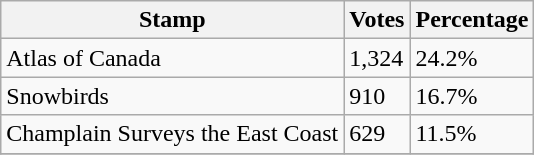<table class="wikitable sortable">
<tr>
<th>Stamp</th>
<th>Votes</th>
<th>Percentage</th>
</tr>
<tr>
<td>Atlas of Canada</td>
<td>1,324</td>
<td>24.2%</td>
</tr>
<tr>
<td>Snowbirds</td>
<td>910</td>
<td>16.7%</td>
</tr>
<tr>
<td>Champlain Surveys the East Coast</td>
<td>629</td>
<td>11.5%</td>
</tr>
<tr>
</tr>
</table>
